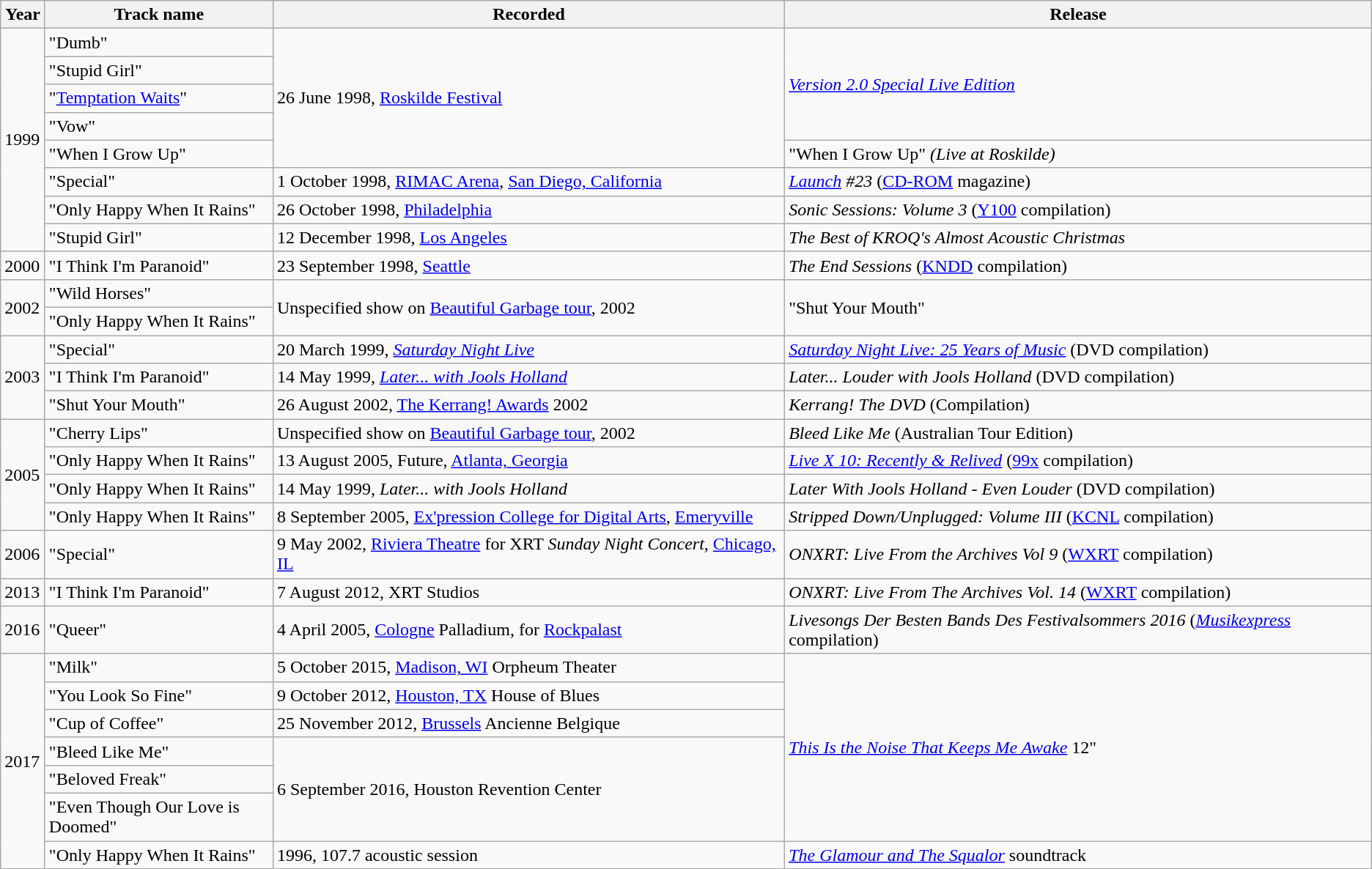<table class="wikitable">
<tr>
<th style="text-align:center; width:33px;">Year</th>
<th style="text-align:center; width:200px;">Track name</th>
<th style="text-align:center;">Recorded</th>
<th style="text-align:center;">Release</th>
</tr>
<tr>
<td rowspan="8">1999</td>
<td>"Dumb"</td>
<td style="text-align:left;" rowspan="5">26 June 1998, <a href='#'>Roskilde Festival</a></td>
<td style="text-align:left;" rowspan="4"><em><a href='#'>Version 2.0 Special Live Edition</a></em></td>
</tr>
<tr>
<td>"Stupid Girl"</td>
</tr>
<tr>
<td>"<a href='#'>Temptation Waits</a>"</td>
</tr>
<tr>
<td>"Vow"</td>
</tr>
<tr>
<td>"When I Grow Up"</td>
<td style="text-align:left;">"When I Grow Up" <em>(Live at Roskilde)</em></td>
</tr>
<tr>
<td>"Special"</td>
<td style="text-align:left;">1 October 1998, <a href='#'>RIMAC Arena</a>, <a href='#'>San Diego, California</a></td>
<td style="text-align:left;"><em><a href='#'>Launch</a> #23</em> (<a href='#'>CD-ROM</a> magazine)</td>
</tr>
<tr>
<td>"Only Happy When It Rains"</td>
<td style="text-align:left;">26 October 1998, <a href='#'>Philadelphia</a></td>
<td style="text-align:left;"><em>Sonic Sessions: Volume 3</em> (<a href='#'>Y100</a> compilation)</td>
</tr>
<tr>
<td>"Stupid Girl"</td>
<td style="text-align:left;">12 December 1998, <a href='#'>Los Angeles</a></td>
<td style="text-align:left;"><em>The Best of KROQ's Almost Acoustic Christmas</em></td>
</tr>
<tr>
<td>2000</td>
<td>"I Think I'm Paranoid"</td>
<td style="text-align:left;">23 September 1998, <a href='#'>Seattle</a></td>
<td style="text-align:left;"><em>The End Sessions</em> (<a href='#'>KNDD</a> compilation)</td>
</tr>
<tr>
<td rowspan="2">2002</td>
<td>"Wild Horses"</td>
<td style="text-align:left;" rowspan="2">Unspecified show on <a href='#'>Beautiful Garbage tour</a>, 2002</td>
<td style="text-align:left;" rowspan="2">"Shut Your Mouth"</td>
</tr>
<tr>
<td>"Only Happy When It Rains"</td>
</tr>
<tr>
<td rowspan="3">2003</td>
<td>"Special"</td>
<td style="text-align:left;">20 March 1999, <em><a href='#'>Saturday Night Live</a></em></td>
<td style="text-align:left;"><em><a href='#'>Saturday Night Live: 25 Years of Music</a></em> (DVD compilation)</td>
</tr>
<tr>
<td>"I Think I'm Paranoid"</td>
<td style="text-align:left;">14 May 1999, <em><a href='#'>Later... with Jools Holland</a></em></td>
<td style="text-align:left;"><em>Later... Louder with Jools Holland </em> (DVD compilation)</td>
</tr>
<tr>
<td>"Shut Your Mouth"</td>
<td style="text-align:left;">26 August 2002, <a href='#'>The Kerrang! Awards</a> 2002</td>
<td style="text-align:left;"><em>Kerrang! The DVD</em> (Compilation)</td>
</tr>
<tr>
<td rowspan="4">2005</td>
<td>"Cherry Lips"</td>
<td style="text-align:left;">Unspecified show on <a href='#'>Beautiful Garbage tour</a>, 2002</td>
<td style="text-align:left;"><em>Bleed Like Me</em> (Australian Tour Edition)</td>
</tr>
<tr>
<td>"Only Happy When It Rains"</td>
<td>13 August 2005, Future, <a href='#'>Atlanta, Georgia</a></td>
<td><em><a href='#'>Live X 10: Recently & Relived</a></em> (<a href='#'>99x</a> compilation)</td>
</tr>
<tr>
<td>"Only Happy When It Rains"</td>
<td style="text-align:left;">14 May 1999, <em>Later... with Jools Holland</em></td>
<td style="text-align:left;"><em>Later With Jools Holland - Even Louder</em> (DVD compilation)</td>
</tr>
<tr>
<td>"Only Happy When It Rains"</td>
<td style="text-align:left;">8 September 2005, <a href='#'>Ex'pression College for Digital Arts</a>, <a href='#'>Emeryville</a></td>
<td style="text-align:left;"><em>Stripped Down/Unplugged: Volume III</em> (<a href='#'>KCNL</a> compilation)</td>
</tr>
<tr>
<td>2006</td>
<td>"Special"</td>
<td style="text-align:left;">9 May 2002, <a href='#'>Riviera Theatre</a> for XRT <em>Sunday Night Concert</em>, <a href='#'>Chicago, IL</a></td>
<td style="text-align:left;"><em>ONXRT: Live From the Archives Vol 9</em> (<a href='#'>WXRT</a> compilation)</td>
</tr>
<tr>
<td>2013</td>
<td>"I Think I'm Paranoid"</td>
<td style="text-align:left;">7 August 2012, XRT Studios</td>
<td style="text-align:left;"><em>ONXRT: Live From The Archives Vol. 14</em> (<a href='#'>WXRT</a> compilation)</td>
</tr>
<tr>
<td>2016</td>
<td>"Queer"</td>
<td style="text-align:left;">4 April 2005, <a href='#'>Cologne</a> Palladium, for <a href='#'>Rockpalast</a></td>
<td style="text-align:left;"><em>Livesongs Der Besten Bands Des Festivalsommers 2016</em> (<em><a href='#'>Musikexpress</a></em> compilation)</td>
</tr>
<tr>
<td rowspan="7">2017</td>
<td>"Milk"</td>
<td style="text-align:left;">5 October 2015, <a href='#'>Madison, WI</a> Orpheum Theater</td>
<td style="text-align:left;" rowspan="6"><em><a href='#'>This Is the Noise That Keeps Me Awake</a></em> 12"</td>
</tr>
<tr>
<td>"You Look So Fine"</td>
<td style="text-align:left;">9 October 2012, <a href='#'>Houston, TX</a> House of Blues</td>
</tr>
<tr>
<td>"Cup of Coffee"</td>
<td style="text-align:left;">25 November 2012, <a href='#'>Brussels</a> Ancienne Belgique</td>
</tr>
<tr>
<td>"Bleed Like Me"</td>
<td style="text-align:left;" rowspan="3">6 September 2016, Houston Revention Center</td>
</tr>
<tr>
<td>"Beloved Freak"</td>
</tr>
<tr>
<td>"Even Though Our Love is Doomed"</td>
</tr>
<tr>
<td>"Only Happy When It Rains"</td>
<td style="text-align:left;">1996, 107.7 acoustic session</td>
<td style="text-align:left;"><em><a href='#'>The Glamour and The Squalor</a></em> soundtrack</td>
</tr>
</table>
